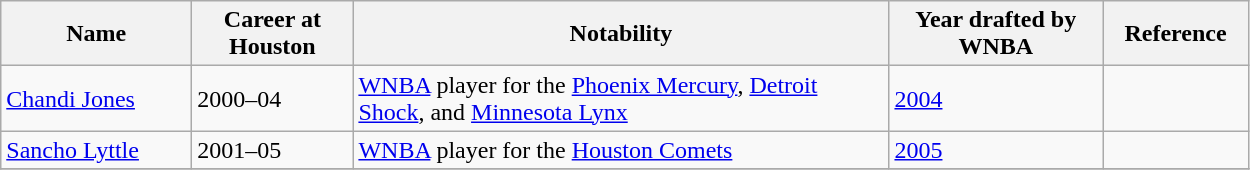<table class="wikitable sortable">
<tr>
<th width="120">Name</th>
<th width="100">Career at Houston</th>
<th width="350">Notability</th>
<th width="135">Year drafted by WNBA</th>
<th width="90">Reference</th>
</tr>
<tr>
<td><a href='#'>Chandi Jones</a></td>
<td>2000–04</td>
<td><a href='#'>WNBA</a> player for the <a href='#'>Phoenix Mercury</a>, <a href='#'>Detroit Shock</a>, and <a href='#'>Minnesota Lynx</a></td>
<td><a href='#'>2004</a></td>
<td></td>
</tr>
<tr>
<td><a href='#'>Sancho Lyttle</a></td>
<td>2001–05</td>
<td><a href='#'>WNBA</a> player for the <a href='#'>Houston Comets</a></td>
<td><a href='#'>2005</a></td>
<td></td>
</tr>
<tr>
</tr>
</table>
